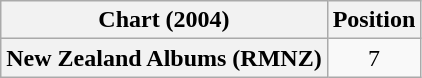<table class="wikitable plainrowheaders" style="text-align:center">
<tr>
<th scope="col">Chart (2004)</th>
<th scope="col">Position</th>
</tr>
<tr>
<th scope="row">New Zealand Albums (RMNZ)</th>
<td>7</td>
</tr>
</table>
